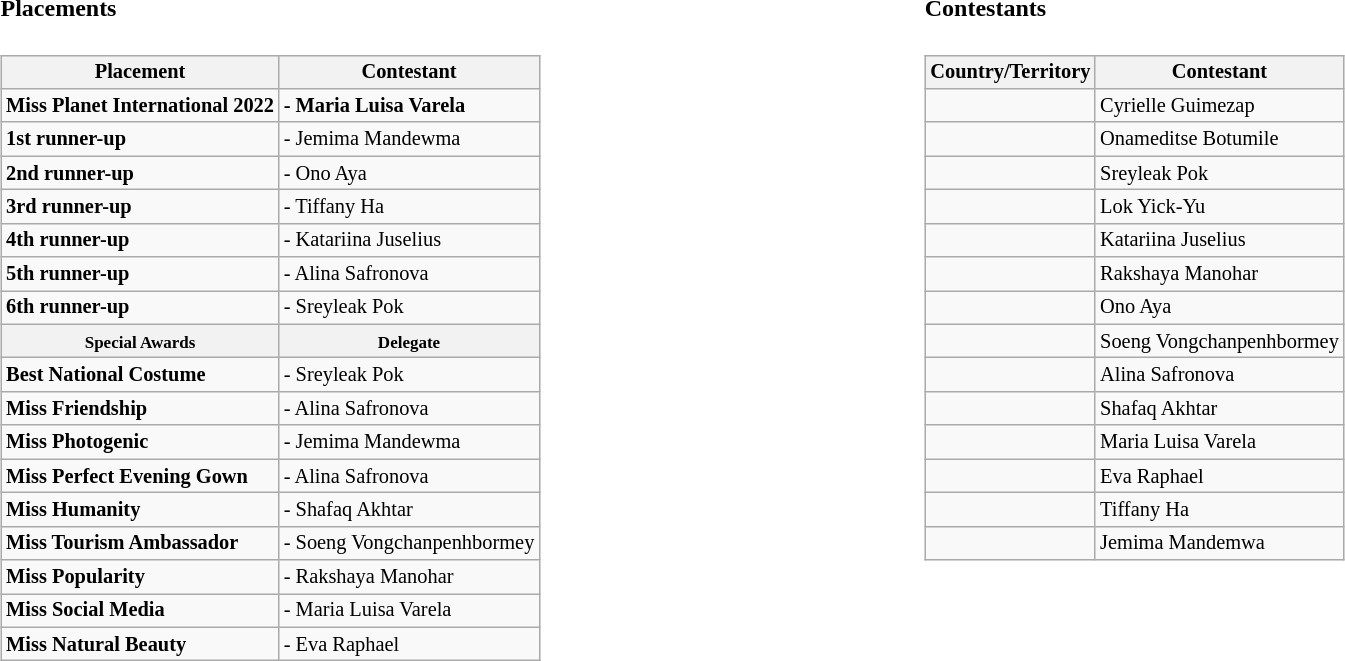<table>
<tr>
<td valign="top" width=10%><br><h4>Placements</h4><table class="wikitable sortable" style="font-size: 85%;">
<tr>
<th>Placement</th>
<th>Contestant</th>
</tr>
<tr>
<td><strong>Miss Planet International 2022</strong></td>
<td><strong> - Maria Luisa Varela</strong></td>
</tr>
<tr>
<td><strong>1st runner-up</strong></td>
<td>  - Jemima Mandewma</td>
</tr>
<tr>
<td><strong>2nd runner-up</strong></td>
<td> - Ono Aya</td>
</tr>
<tr>
<td><strong>3rd runner-up</strong></td>
<td> - Tiffany Ha</td>
</tr>
<tr>
<td><strong>4th runner-up</strong></td>
<td> - Katariina Juselius</td>
</tr>
<tr>
<td><strong>5th runner-up</strong></td>
<td> - Alina Safronova</td>
</tr>
<tr>
<td><strong>6th runner-up</strong></td>
<td> - Sreyleak Pok</td>
</tr>
<tr>
<th><strong><small>Special Awards</small></strong></th>
<th><small>Delegate</small></th>
</tr>
<tr>
<td><strong>Best National Costume</strong></td>
<td> - Sreyleak Pok</td>
</tr>
<tr>
<td><strong>Miss Friendship</strong></td>
<td> - Alina Safronova</td>
</tr>
<tr>
<td><strong>Miss Photogenic</strong></td>
<td>  - Jemima Mandewma</td>
</tr>
<tr>
<td><strong>Miss Perfect Evening Gown</strong></td>
<td> - Alina Safronova</td>
</tr>
<tr>
<td><strong>Miss Humanity</strong></td>
<td> - Shafaq Akhtar</td>
</tr>
<tr>
<td><strong>Miss Tourism Ambassador</strong></td>
<td> - Soeng Vongchanpenhbormey</td>
</tr>
<tr>
<td><strong>Miss Popularity</strong></td>
<td> - Rakshaya Manohar</td>
</tr>
<tr>
<td><strong>Miss Social Media</strong></td>
<td> - Maria Luisa Varela</td>
</tr>
<tr>
<td><strong>Miss Natural Beauty</strong></td>
<td> - Eva Raphael</td>
</tr>
</table>
</td>
<td valign="top" width=10%><br><h4>Contestants</h4><table class="wikitable sortable" style="font-size: 85%;">
<tr>
<th>Country/Territory</th>
<th>Contestant</th>
</tr>
<tr>
<td></td>
<td>Cyrielle Guimezap</td>
</tr>
<tr>
<td></td>
<td>Onameditse Botumile</td>
</tr>
<tr>
<td></td>
<td>Sreyleak Pok</td>
</tr>
<tr>
<td></td>
<td>Lok Yick-Yu</td>
</tr>
<tr>
<td></td>
<td>Katariina Juselius</td>
</tr>
<tr>
<td></td>
<td>Rakshaya Manohar</td>
</tr>
<tr>
<td></td>
<td>Ono Aya</td>
</tr>
<tr>
<td></td>
<td>Soeng Vongchanpenhbormey</td>
</tr>
<tr>
<td></td>
<td>Alina Safronova</td>
</tr>
<tr>
<td></td>
<td>Shafaq Akhtar</td>
</tr>
<tr>
<td></td>
<td>Maria Luisa Varela</td>
</tr>
<tr>
<td></td>
<td>Eva Raphael</td>
</tr>
<tr>
<td></td>
<td>Tiffany Ha</td>
</tr>
<tr>
<td></td>
<td>Jemima Mandemwa</td>
</tr>
</table>
</td>
</tr>
</table>
